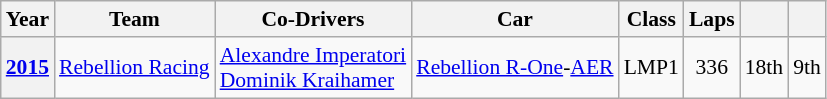<table class="wikitable" style="text-align:center; font-size:90%">
<tr>
<th>Year</th>
<th>Team</th>
<th>Co-Drivers</th>
<th>Car</th>
<th>Class</th>
<th>Laps</th>
<th></th>
<th></th>
</tr>
<tr>
<th><a href='#'>2015</a></th>
<td align="left" nowrap> <a href='#'>Rebellion Racing</a></td>
<td align="left" nowrap> <a href='#'>Alexandre Imperatori</a><br> <a href='#'>Dominik Kraihamer</a></td>
<td align="left" nowrap><a href='#'>Rebellion R-One</a>-<a href='#'>AER</a></td>
<td>LMP1</td>
<td>336</td>
<td>18th</td>
<td>9th</td>
</tr>
</table>
